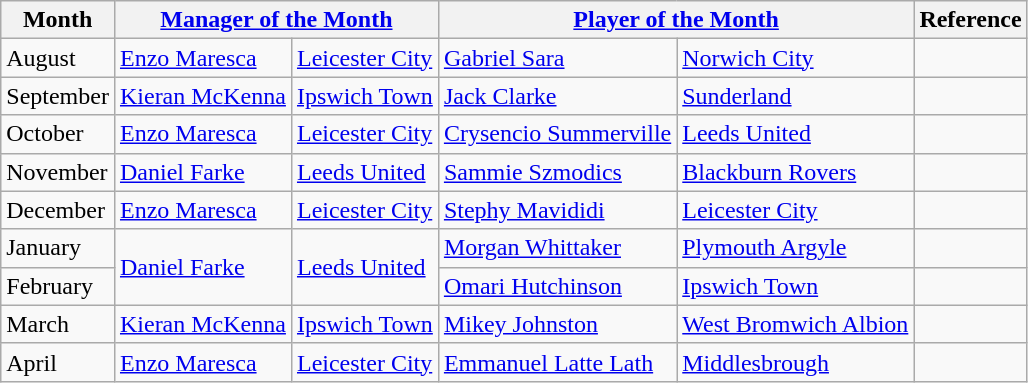<table class="wikitable">
<tr>
<th rowspan="1">Month</th>
<th colspan="2"><a href='#'>Manager of the Month</a></th>
<th colspan="2"><a href='#'>Player of the Month</a></th>
<th rowspan="1">Reference</th>
</tr>
<tr>
<td>August</td>
<td> <a href='#'>Enzo Maresca</a></td>
<td><a href='#'>Leicester City</a></td>
<td> <a href='#'>Gabriel Sara</a></td>
<td><a href='#'>Norwich City</a></td>
<td></td>
</tr>
<tr>
<td>September</td>
<td> <a href='#'>Kieran McKenna</a></td>
<td><a href='#'>Ipswich Town</a></td>
<td> <a href='#'>Jack Clarke</a></td>
<td><a href='#'>Sunderland</a></td>
<td></td>
</tr>
<tr>
<td>October</td>
<td> <a href='#'>Enzo Maresca</a></td>
<td><a href='#'>Leicester City</a></td>
<td> <a href='#'>Crysencio Summerville</a></td>
<td><a href='#'>Leeds United</a></td>
<td></td>
</tr>
<tr>
<td>November</td>
<td> <a href='#'>Daniel Farke</a></td>
<td><a href='#'>Leeds United</a></td>
<td> <a href='#'>Sammie Szmodics</a></td>
<td><a href='#'>Blackburn Rovers</a></td>
<td></td>
</tr>
<tr>
<td>December</td>
<td> <a href='#'>Enzo Maresca</a></td>
<td><a href='#'>Leicester City</a></td>
<td> <a href='#'>Stephy Mavididi</a></td>
<td><a href='#'>Leicester City</a></td>
<td></td>
</tr>
<tr>
<td>January</td>
<td rowspan="2"> <a href='#'>Daniel Farke</a></td>
<td rowspan="2"><a href='#'>Leeds United</a></td>
<td> <a href='#'>Morgan Whittaker</a></td>
<td><a href='#'>Plymouth Argyle</a></td>
<td></td>
</tr>
<tr>
<td>February</td>
<td> <a href='#'>Omari Hutchinson</a></td>
<td><a href='#'>Ipswich Town</a></td>
<td></td>
</tr>
<tr>
<td>March</td>
<td> <a href='#'>Kieran McKenna</a></td>
<td><a href='#'>Ipswich Town</a></td>
<td> <a href='#'>Mikey Johnston</a></td>
<td><a href='#'>West Bromwich Albion</a></td>
<td></td>
</tr>
<tr>
<td>April</td>
<td> <a href='#'>Enzo Maresca</a></td>
<td><a href='#'>Leicester City</a></td>
<td> <a href='#'>Emmanuel Latte Lath</a></td>
<td><a href='#'> Middlesbrough</a></td>
<td></td>
</tr>
</table>
